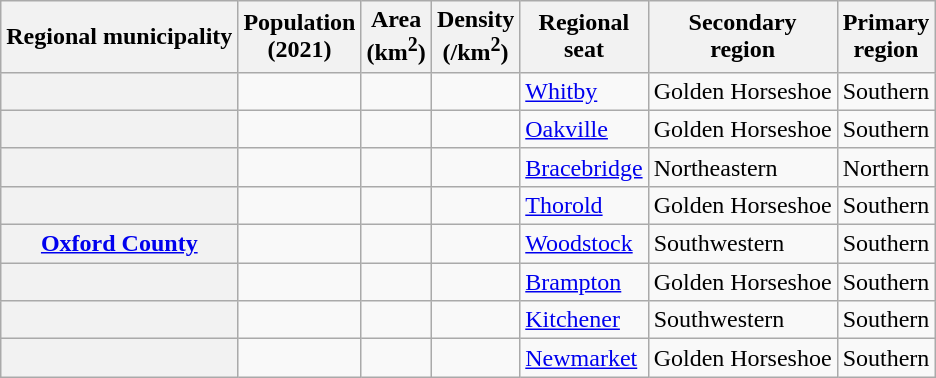<table class="wikitable sortable">
<tr>
<th>Regional municipality</th>
<th>Population<br>(2021)</th>
<th>Area<br>(km<sup>2</sup>)</th>
<th>Density<br>(/km<sup>2</sup>)<br></th>
<th>Regional<br>seat</th>
<th>Secondary<br>region</th>
<th>Primary<br>region</th>
</tr>
<tr>
<th></th>
<td></td>
<td></td>
<td></td>
<td><a href='#'>Whitby</a></td>
<td>Golden Horseshoe</td>
<td>Southern</td>
</tr>
<tr>
<th></th>
<td></td>
<td></td>
<td></td>
<td><a href='#'>Oakville</a></td>
<td>Golden Horseshoe</td>
<td>Southern</td>
</tr>
<tr>
<th></th>
<td></td>
<td></td>
<td></td>
<td><a href='#'>Bracebridge</a></td>
<td>Northeastern</td>
<td>Northern</td>
</tr>
<tr>
<th></th>
<td></td>
<td></td>
<td></td>
<td><a href='#'>Thorold</a></td>
<td>Golden Horseshoe</td>
<td>Southern</td>
</tr>
<tr>
<th><a href='#'>Oxford County</a></th>
<td></td>
<td></td>
<td></td>
<td><a href='#'>Woodstock</a></td>
<td>Southwestern</td>
<td>Southern</td>
</tr>
<tr>
<th></th>
<td></td>
<td></td>
<td></td>
<td><a href='#'>Brampton</a></td>
<td>Golden Horseshoe</td>
<td>Southern</td>
</tr>
<tr>
<th></th>
<td></td>
<td></td>
<td></td>
<td><a href='#'>Kitchener</a></td>
<td>Southwestern</td>
<td>Southern</td>
</tr>
<tr>
<th></th>
<td></td>
<td></td>
<td></td>
<td><a href='#'>Newmarket</a></td>
<td>Golden Horseshoe</td>
<td>Southern</td>
</tr>
</table>
